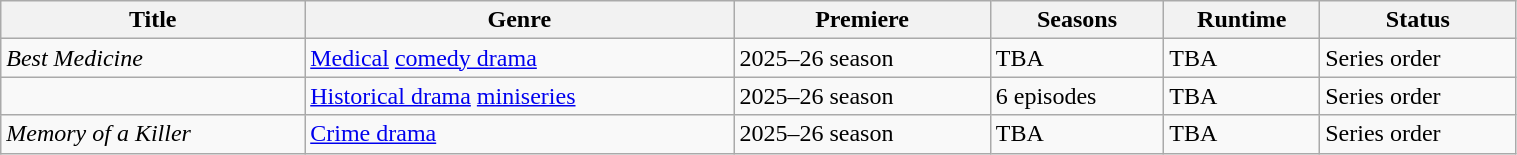<table class="wikitable sortable" style="width:80%;">
<tr>
<th>Title</th>
<th>Genre</th>
<th>Premiere</th>
<th>Seasons</th>
<th>Runtime</th>
<th>Status</th>
</tr>
<tr>
<td><em>Best Medicine</em></td>
<td><a href='#'>Medical</a> <a href='#'>comedy drama</a></td>
<td>2025–26 season</td>
<td>TBA</td>
<td>TBA</td>
<td>Series order</td>
</tr>
<tr>
<td><em></em></td>
<td><a href='#'>Historical drama</a> <a href='#'>miniseries</a></td>
<td>2025–26 season</td>
<td>6 episodes</td>
<td>TBA</td>
<td>Series order</td>
</tr>
<tr>
<td><em>Memory of a Killer</em></td>
<td><a href='#'>Crime drama</a></td>
<td>2025–26 season</td>
<td>TBA</td>
<td>TBA</td>
<td>Series order</td>
</tr>
</table>
